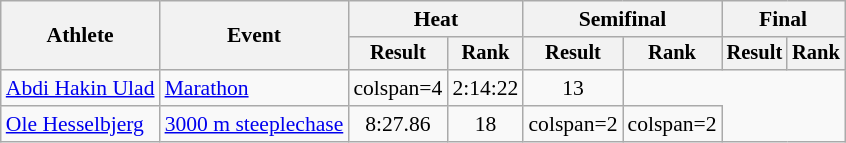<table class=wikitable style=font-size:90%>
<tr>
<th rowspan=2>Athlete</th>
<th rowspan=2>Event</th>
<th colspan=2>Heat</th>
<th colspan=2>Semifinal</th>
<th colspan=2>Final</th>
</tr>
<tr style=font-size:95%>
<th>Result</th>
<th>Rank</th>
<th>Result</th>
<th>Rank</th>
<th>Result</th>
<th>Rank</th>
</tr>
<tr align=center>
<td align=left><a href='#'>Abdi Hakin Ulad</a></td>
<td align=left><a href='#'>Marathon</a></td>
<td>colspan=4 </td>
<td>2:14:22 <strong></strong></td>
<td>13</td>
</tr>
<tr align=center>
<td align=left><a href='#'>Ole Hesselbjerg</a></td>
<td align=left><a href='#'>3000 m steeplechase</a></td>
<td>8:27.86 <strong></strong></td>
<td>18</td>
<td>colspan=2 </td>
<td>colspan=2 </td>
</tr>
</table>
